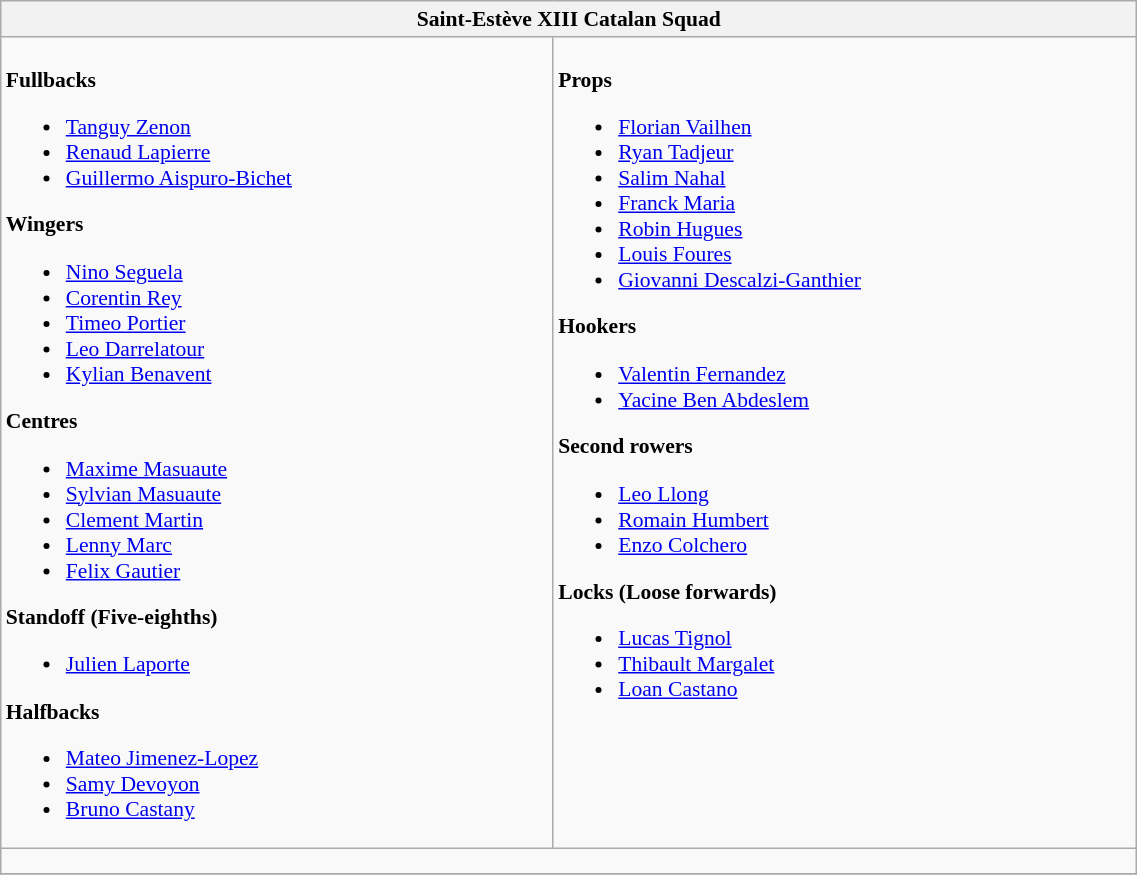<table class="wikitable" style="text-align:left; font-size:90%; width:60%">
<tr>
<th colspan="100%">Saint-Estève XIII Catalan Squad</th>
</tr>
<tr valign="top">
<td><br><strong>Fullbacks</strong><ul><li> <a href='#'>Tanguy Zenon</a></li><li> <a href='#'>Renaud Lapierre</a></li><li> <a href='#'>Guillermo Aispuro-Bichet</a></li></ul><strong>Wingers</strong><ul><li> <a href='#'>Nino Seguela</a></li><li> <a href='#'>Corentin Rey</a></li><li> <a href='#'>Timeo Portier</a></li><li> <a href='#'>Leo Darrelatour</a></li><li> <a href='#'>Kylian Benavent</a></li></ul><strong>Centres</strong><ul><li> <a href='#'>Maxime Masuaute</a></li><li> <a href='#'>Sylvian Masuaute</a></li><li> <a href='#'>Clement Martin</a></li><li> <a href='#'>Lenny Marc</a></li><li> <a href='#'>Felix Gautier</a></li></ul><strong>Standoff (Five-eighths)</strong><ul><li> <a href='#'>Julien Laporte</a></li></ul><strong>Halfbacks</strong><ul><li> <a href='#'>Mateo Jimenez-Lopez</a></li><li> <a href='#'>Samy Devoyon</a></li><li> <a href='#'>Bruno Castany</a></li></ul></td>
<td><br><strong>Props</strong><ul><li> <a href='#'>Florian Vailhen</a></li><li> <a href='#'>Ryan Tadjeur</a></li><li> <a href='#'>Salim Nahal</a></li><li> <a href='#'>Franck Maria</a></li><li> <a href='#'>Robin Hugues</a></li><li> <a href='#'>Louis Foures</a></li><li> <a href='#'>Giovanni Descalzi-Ganthier</a></li></ul><strong>Hookers</strong><ul><li> <a href='#'>Valentin Fernandez</a></li><li> <a href='#'>Yacine Ben Abdeslem</a></li></ul><strong>Second rowers</strong><ul><li> <a href='#'>Leo Llong</a></li><li> <a href='#'>Romain Humbert</a></li><li> <a href='#'>Enzo Colchero</a></li></ul><strong>Locks (Loose forwards)</strong><ul><li> <a href='#'>Lucas Tignol</a></li><li> <a href='#'>Thibault Margalet</a></li><li> <a href='#'>Loan Castano</a></li></ul></td>
</tr>
<tr>
<td colspan="100%" style="height: 10px;"></td>
</tr>
<tr>
</tr>
</table>
